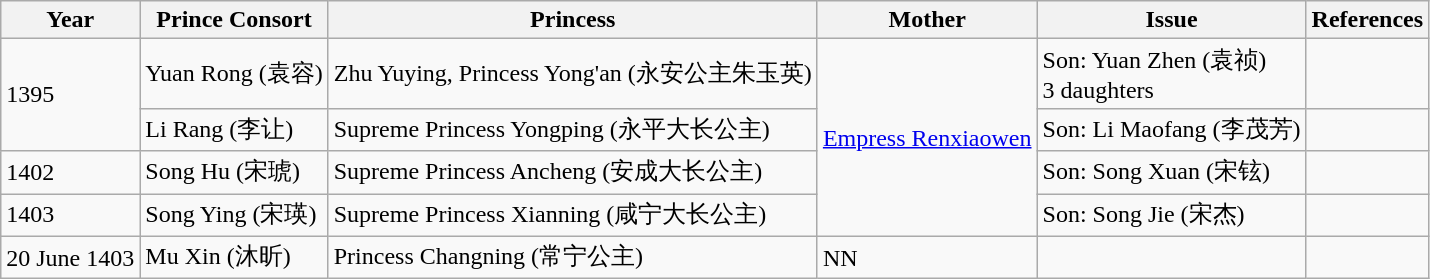<table class="wikitable">
<tr>
<th>Year</th>
<th>Prince Consort</th>
<th>Princess</th>
<th>Mother</th>
<th>Issue</th>
<th>References</th>
</tr>
<tr>
<td rowspan="2">1395</td>
<td>Yuan Rong (袁容)</td>
<td>Zhu Yuying, Princess Yong'an (永安公主朱玉英)</td>
<td rowspan="4"><a href='#'>Empress Renxiaowen</a></td>
<td>Son: Yuan Zhen (袁祯)<br>3 daughters</td>
<td></td>
</tr>
<tr>
<td>Li Rang (李让)</td>
<td>Supreme Princess Yongping (永平大长公主)</td>
<td>Son: Li Maofang (李茂芳)</td>
<td></td>
</tr>
<tr>
<td>1402</td>
<td>Song Hu (宋琥)</td>
<td>Supreme Princess Ancheng (安成大长公主)</td>
<td>Son: Song Xuan (宋铉)</td>
<td></td>
</tr>
<tr>
<td>1403</td>
<td>Song Ying (宋瑛)</td>
<td>Supreme Princess Xianning (咸宁大长公主)</td>
<td>Son: Song Jie (宋杰)</td>
<td></td>
</tr>
<tr>
<td>20 June 1403</td>
<td>Mu Xin (沐昕)</td>
<td>Princess Changning (常宁公主)</td>
<td>NN</td>
<td></td>
<td></td>
</tr>
</table>
